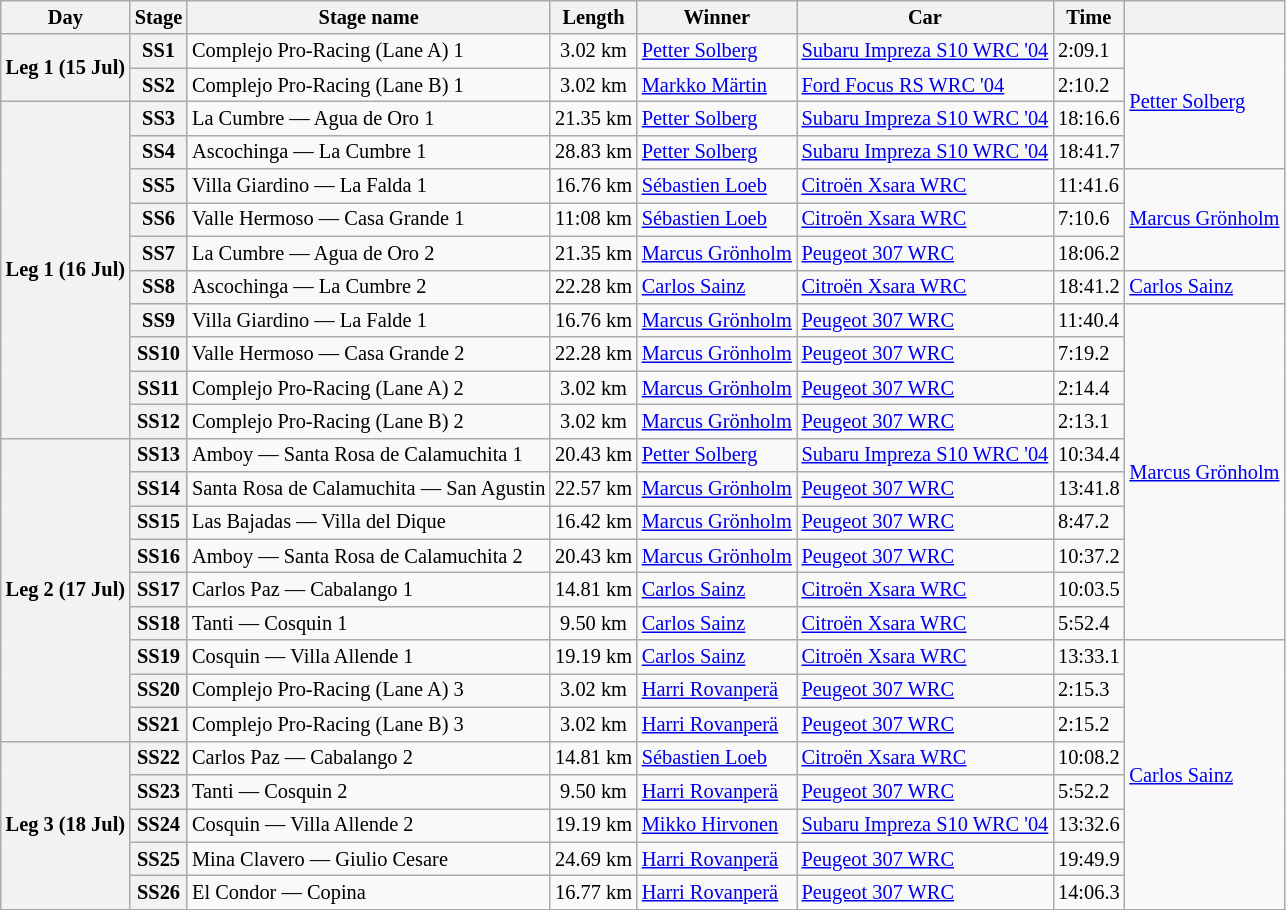<table class="wikitable" style="font-size: 85%;">
<tr>
<th>Day</th>
<th>Stage</th>
<th>Stage name</th>
<th>Length</th>
<th>Winner</th>
<th>Car</th>
<th>Time</th>
<th></th>
</tr>
<tr>
<th rowspan="2">Leg 1 (15 Jul)</th>
<th>SS1</th>
<td>Complejo Pro-Racing (Lane A) 1</td>
<td align="center">3.02 km</td>
<td> <a href='#'>Petter Solberg</a></td>
<td><a href='#'>Subaru Impreza S10 WRC '04</a></td>
<td>2:09.1</td>
<td rowspan="4"> <a href='#'>Petter Solberg</a></td>
</tr>
<tr>
<th>SS2</th>
<td>Complejo Pro-Racing (Lane B) 1</td>
<td align="center">3.02 km</td>
<td> <a href='#'>Markko Märtin</a></td>
<td><a href='#'>Ford Focus RS WRC '04</a></td>
<td>2:10.2</td>
</tr>
<tr>
<th rowspan="10">Leg 1 (16 Jul)</th>
<th>SS3</th>
<td>La Cumbre — Agua de Oro 1</td>
<td align="center">21.35 km</td>
<td> <a href='#'>Petter Solberg</a></td>
<td><a href='#'>Subaru Impreza S10 WRC '04</a></td>
<td>18:16.6</td>
</tr>
<tr>
<th>SS4</th>
<td>Ascochinga — La Cumbre 1</td>
<td align="center">28.83 km</td>
<td> <a href='#'>Petter Solberg</a></td>
<td><a href='#'>Subaru Impreza S10 WRC '04</a></td>
<td>18:41.7</td>
</tr>
<tr>
<th>SS5</th>
<td>Villa Giardino — La Falda 1</td>
<td align="center">16.76 km</td>
<td> <a href='#'>Sébastien Loeb</a></td>
<td><a href='#'>Citroën Xsara WRC</a></td>
<td>11:41.6</td>
<td rowspan="3"> <a href='#'>Marcus Grönholm</a></td>
</tr>
<tr>
<th>SS6</th>
<td>Valle Hermoso — Casa Grande 1</td>
<td align="center">11:08 km</td>
<td> <a href='#'>Sébastien Loeb</a></td>
<td><a href='#'>Citroën Xsara WRC</a></td>
<td>7:10.6</td>
</tr>
<tr>
<th>SS7</th>
<td>La Cumbre — Agua de Oro 2</td>
<td align="center">21.35 km</td>
<td> <a href='#'>Marcus Grönholm</a></td>
<td><a href='#'>Peugeot 307 WRC</a></td>
<td>18:06.2</td>
</tr>
<tr>
<th>SS8</th>
<td>Ascochinga — La Cumbre 2</td>
<td align="center">22.28 km</td>
<td> <a href='#'>Carlos Sainz</a></td>
<td><a href='#'>Citroën Xsara WRC</a></td>
<td>18:41.2</td>
<td rowspan="1"> <a href='#'>Carlos Sainz</a></td>
</tr>
<tr>
<th>SS9</th>
<td>Villa Giardino — La Falde 1</td>
<td align="center">16.76 km</td>
<td> <a href='#'>Marcus Grönholm</a></td>
<td><a href='#'>Peugeot 307 WRC</a></td>
<td>11:40.4</td>
<td rowspan="10"> <a href='#'>Marcus Grönholm</a></td>
</tr>
<tr>
<th>SS10</th>
<td>Valle Hermoso — Casa Grande 2</td>
<td align="center">22.28 km</td>
<td> <a href='#'>Marcus Grönholm</a></td>
<td><a href='#'>Peugeot 307 WRC</a></td>
<td>7:19.2</td>
</tr>
<tr>
<th>SS11</th>
<td>Complejo Pro-Racing (Lane A) 2</td>
<td align="center">3.02 km</td>
<td> <a href='#'>Marcus Grönholm</a></td>
<td><a href='#'>Peugeot 307 WRC</a></td>
<td>2:14.4</td>
</tr>
<tr>
<th>SS12</th>
<td>Complejo Pro-Racing (Lane B) 2</td>
<td align="center">3.02 km</td>
<td> <a href='#'>Marcus Grönholm</a></td>
<td><a href='#'>Peugeot 307 WRC</a></td>
<td>2:13.1</td>
</tr>
<tr>
<th rowspan="9">Leg 2 (17 Jul)</th>
<th>SS13</th>
<td>Amboy — Santa Rosa de Calamuchita 1</td>
<td align="center">20.43 km</td>
<td> <a href='#'>Petter Solberg</a></td>
<td><a href='#'>Subaru Impreza S10 WRC '04</a></td>
<td>10:34.4</td>
</tr>
<tr>
<th>SS14</th>
<td>Santa Rosa de Calamuchita — San Agustin</td>
<td align="center">22.57 km</td>
<td> <a href='#'>Marcus Grönholm</a></td>
<td><a href='#'>Peugeot 307 WRC</a></td>
<td>13:41.8</td>
</tr>
<tr>
<th>SS15</th>
<td>Las Bajadas — Villa del Dique</td>
<td align="center">16.42 km</td>
<td> <a href='#'>Marcus Grönholm</a></td>
<td><a href='#'>Peugeot 307 WRC</a></td>
<td>8:47.2</td>
</tr>
<tr>
<th>SS16</th>
<td>Amboy — Santa Rosa de Calamuchita 2</td>
<td align="center">20.43 km</td>
<td> <a href='#'>Marcus Grönholm</a></td>
<td><a href='#'>Peugeot 307 WRC</a></td>
<td>10:37.2</td>
</tr>
<tr>
<th>SS17</th>
<td>Carlos Paz — Cabalango 1</td>
<td align="center">14.81 km</td>
<td> <a href='#'>Carlos Sainz</a></td>
<td><a href='#'>Citroën Xsara WRC</a></td>
<td>10:03.5</td>
</tr>
<tr>
<th>SS18</th>
<td>Tanti — Cosquin 1</td>
<td align="center">9.50 km</td>
<td> <a href='#'>Carlos Sainz</a></td>
<td><a href='#'>Citroën Xsara WRC</a></td>
<td>5:52.4</td>
</tr>
<tr>
<th>SS19</th>
<td>Cosquin — Villa Allende 1</td>
<td align="center">19.19 km</td>
<td> <a href='#'>Carlos Sainz</a></td>
<td><a href='#'>Citroën Xsara WRC</a></td>
<td>13:33.1</td>
<td rowspan="8"> <a href='#'>Carlos Sainz</a></td>
</tr>
<tr>
<th>SS20</th>
<td>Complejo Pro-Racing (Lane A) 3</td>
<td align="center">3.02 km</td>
<td> <a href='#'>Harri Rovanperä</a></td>
<td><a href='#'>Peugeot 307 WRC</a></td>
<td>2:15.3</td>
</tr>
<tr>
<th>SS21</th>
<td>Complejo Pro-Racing (Lane B) 3</td>
<td align="center">3.02 km</td>
<td> <a href='#'>Harri Rovanperä</a></td>
<td><a href='#'>Peugeot 307 WRC</a></td>
<td>2:15.2</td>
</tr>
<tr>
<th rowspan="5">Leg 3 (18 Jul)</th>
<th>SS22</th>
<td>Carlos Paz — Cabalango 2</td>
<td align="center">14.81 km</td>
<td> <a href='#'>Sébastien Loeb</a></td>
<td><a href='#'>Citroën Xsara WRC</a></td>
<td>10:08.2</td>
</tr>
<tr>
<th>SS23</th>
<td>Tanti — Cosquin 2</td>
<td align="center">9.50 km</td>
<td> <a href='#'>Harri Rovanperä</a></td>
<td><a href='#'>Peugeot 307 WRC</a></td>
<td>5:52.2</td>
</tr>
<tr>
<th>SS24</th>
<td>Cosquin — Villa Allende 2</td>
<td align="center">19.19 km</td>
<td> <a href='#'>Mikko Hirvonen</a></td>
<td><a href='#'>Subaru Impreza S10 WRC '04</a></td>
<td>13:32.6</td>
</tr>
<tr>
<th>SS25</th>
<td>Mina Clavero — Giulio Cesare</td>
<td align="center">24.69 km</td>
<td> <a href='#'>Harri Rovanperä</a></td>
<td><a href='#'>Peugeot 307 WRC</a></td>
<td>19:49.9</td>
</tr>
<tr>
<th>SS26</th>
<td>El Condor — Copina</td>
<td align="center">16.77 km</td>
<td> <a href='#'>Harri Rovanperä</a></td>
<td><a href='#'>Peugeot 307 WRC</a></td>
<td>14:06.3</td>
</tr>
<tr>
</tr>
</table>
